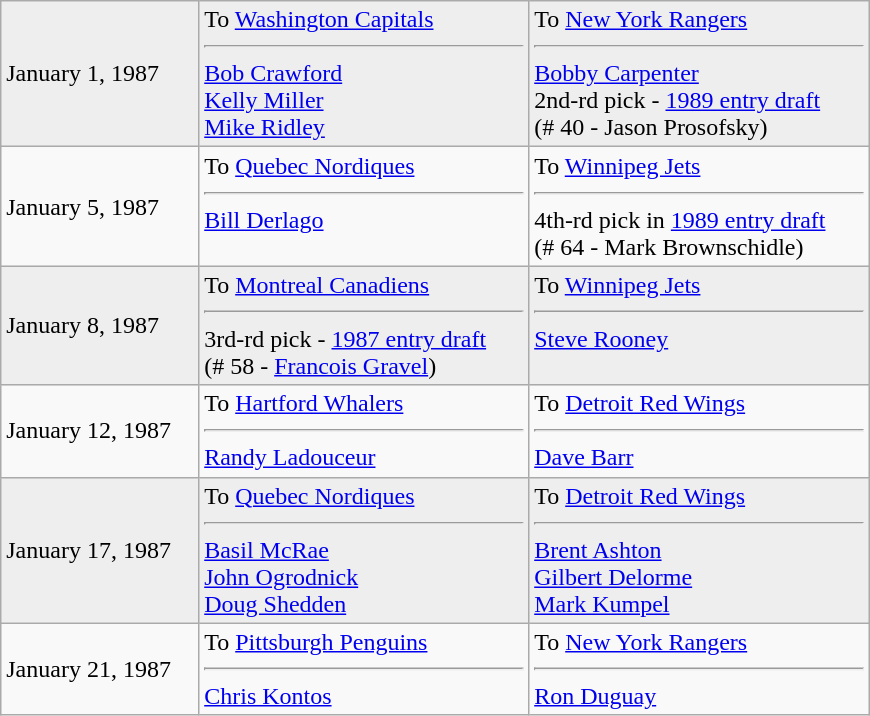<table class="wikitable" style="border:1px solid #999; width:580px;">
<tr style="background:#eee;">
<td>January 1, 1987</td>
<td valign="top">To <a href='#'>Washington Capitals</a><hr><a href='#'>Bob Crawford</a><br><a href='#'>Kelly Miller</a><br><a href='#'>Mike Ridley</a></td>
<td valign="top">To <a href='#'>New York Rangers</a><hr><a href='#'>Bobby Carpenter</a><br>2nd-rd pick - <a href='#'>1989 entry draft</a><br>(# 40 - Jason Prosofsky)</td>
</tr>
<tr>
<td>January 5, 1987</td>
<td valign="top">To <a href='#'>Quebec Nordiques</a><hr><a href='#'>Bill Derlago</a></td>
<td valign="top">To <a href='#'>Winnipeg Jets</a><hr>4th-rd pick in <a href='#'>1989 entry draft</a><br>(# 64 - Mark Brownschidle)</td>
</tr>
<tr style="background:#eee;">
<td>January 8, 1987</td>
<td valign="top">To <a href='#'>Montreal Canadiens</a><hr>3rd-rd pick - <a href='#'>1987 entry draft</a><br>(# 58 - <a href='#'>Francois Gravel</a>)</td>
<td valign="top">To <a href='#'>Winnipeg Jets</a><hr><a href='#'>Steve Rooney</a></td>
</tr>
<tr>
<td>January 12, 1987</td>
<td valign="top">To <a href='#'>Hartford Whalers</a><hr><a href='#'>Randy Ladouceur</a></td>
<td valign="top">To <a href='#'>Detroit Red Wings</a><hr><a href='#'>Dave Barr</a></td>
</tr>
<tr style="background:#eee;">
<td>January 17, 1987</td>
<td valign="top">To <a href='#'>Quebec Nordiques</a><hr><a href='#'>Basil McRae</a><br><a href='#'>John Ogrodnick</a><br><a href='#'>Doug Shedden</a></td>
<td valign="top">To <a href='#'>Detroit Red Wings</a><hr><a href='#'>Brent Ashton</a><br><a href='#'>Gilbert Delorme</a><br><a href='#'>Mark Kumpel</a></td>
</tr>
<tr>
<td>January 21, 1987</td>
<td valign="top">To <a href='#'>Pittsburgh Penguins</a><hr><a href='#'>Chris Kontos</a></td>
<td valign="top">To <a href='#'>New York Rangers</a><hr><a href='#'>Ron Duguay</a></td>
</tr>
</table>
